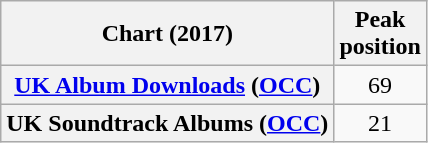<table class="wikitable sortable plainrowheaders" style="text-align:center">
<tr>
<th scope="col">Chart (2017)</th>
<th scope="col">Peak<br>position</th>
</tr>
<tr>
<th scope="row"><a href='#'>UK Album Downloads</a> (<a href='#'>OCC</a>)</th>
<td>69</td>
</tr>
<tr>
<th scope="row">UK Soundtrack Albums (<a href='#'>OCC</a>)</th>
<td>21</td>
</tr>
</table>
